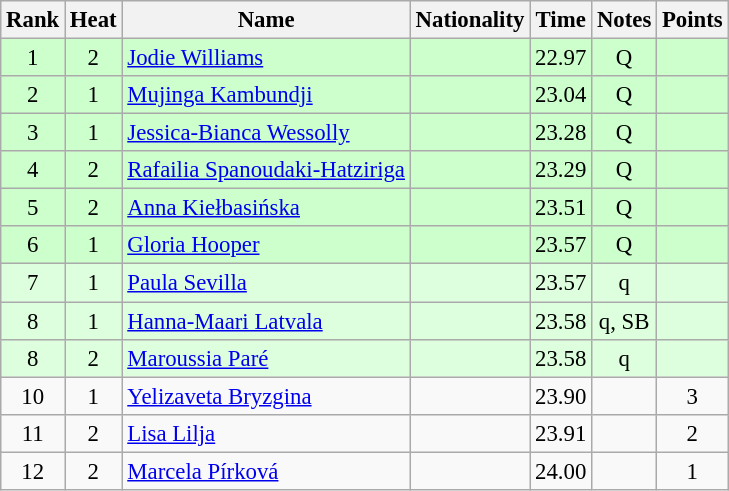<table class="wikitable sortable" style="text-align:center; font-size:95%">
<tr>
<th>Rank</th>
<th>Heat</th>
<th>Name</th>
<th>Nationality</th>
<th>Time</th>
<th>Notes</th>
<th>Points</th>
</tr>
<tr bgcolor=ccffcc>
<td>1</td>
<td>2</td>
<td align=left><a href='#'>Jodie Williams</a></td>
<td align=left></td>
<td>22.97</td>
<td>Q</td>
<td></td>
</tr>
<tr bgcolor=ccffcc>
<td>2</td>
<td>1</td>
<td align=left><a href='#'>Mujinga Kambundji</a></td>
<td align=left></td>
<td>23.04</td>
<td>Q</td>
<td></td>
</tr>
<tr bgcolor=ccffcc>
<td>3</td>
<td>1</td>
<td align=left><a href='#'>Jessica-Bianca Wessolly</a></td>
<td align=left></td>
<td>23.28</td>
<td>Q</td>
<td></td>
</tr>
<tr bgcolor=ccffcc>
<td>4</td>
<td>2</td>
<td align=left><a href='#'>Rafailia Spanoudaki-Hatziriga</a></td>
<td align=left></td>
<td>23.29</td>
<td>Q</td>
<td></td>
</tr>
<tr bgcolor=ccffcc>
<td>5</td>
<td>2</td>
<td align=left><a href='#'>Anna Kiełbasińska</a></td>
<td align=left></td>
<td>23.51</td>
<td>Q</td>
<td></td>
</tr>
<tr bgcolor=ccffcc>
<td>6</td>
<td>1</td>
<td align=left><a href='#'>Gloria Hooper</a></td>
<td align=left></td>
<td>23.57</td>
<td>Q</td>
<td></td>
</tr>
<tr bgcolor=ddffdd>
<td>7</td>
<td>1</td>
<td align=left><a href='#'>Paula Sevilla</a></td>
<td align=left></td>
<td>23.57</td>
<td>q</td>
<td></td>
</tr>
<tr bgcolor=ddffdd>
<td>8</td>
<td>1</td>
<td align=left><a href='#'>Hanna-Maari Latvala</a></td>
<td align=left></td>
<td>23.58</td>
<td>q, SB</td>
<td></td>
</tr>
<tr bgcolor=ddffdd>
<td>8</td>
<td>2</td>
<td align=left><a href='#'>Maroussia Paré</a></td>
<td align=left></td>
<td>23.58</td>
<td>q</td>
<td></td>
</tr>
<tr>
<td>10</td>
<td>1</td>
<td align=left><a href='#'>Yelizaveta Bryzgina</a></td>
<td align=left></td>
<td>23.90</td>
<td></td>
<td>3</td>
</tr>
<tr>
<td>11</td>
<td>2</td>
<td align=left><a href='#'>Lisa Lilja</a></td>
<td align=left></td>
<td>23.91</td>
<td></td>
<td>2</td>
</tr>
<tr>
<td>12</td>
<td>2</td>
<td align=left><a href='#'>Marcela Pírková</a></td>
<td align=left></td>
<td>24.00</td>
<td></td>
<td>1</td>
</tr>
</table>
